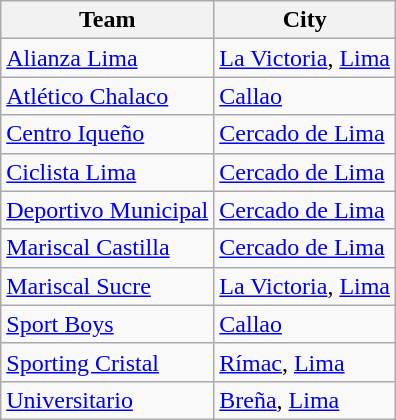<table class="wikitable sortable">
<tr>
<th>Team</th>
<th>City</th>
</tr>
<tr>
<td><a href='#'>Alianza Lima</a></td>
<td><a href='#'>La Victoria</a>, <a href='#'>Lima</a></td>
</tr>
<tr>
<td><a href='#'>Atlético Chalaco</a></td>
<td><a href='#'>Callao</a></td>
</tr>
<tr>
<td><a href='#'>Centro Iqueño</a></td>
<td><a href='#'>Cercado de Lima</a></td>
</tr>
<tr>
<td><a href='#'>Ciclista Lima</a></td>
<td><a href='#'>Cercado de Lima</a></td>
</tr>
<tr>
<td><a href='#'>Deportivo Municipal</a></td>
<td><a href='#'>Cercado de Lima</a></td>
</tr>
<tr>
<td><a href='#'>Mariscal Castilla</a></td>
<td><a href='#'>Cercado de Lima</a></td>
</tr>
<tr>
<td><a href='#'>Mariscal Sucre</a></td>
<td><a href='#'>La Victoria</a>, <a href='#'>Lima</a></td>
</tr>
<tr>
<td><a href='#'>Sport Boys</a></td>
<td><a href='#'>Callao</a></td>
</tr>
<tr>
<td><a href='#'>Sporting Cristal</a></td>
<td><a href='#'>Rímac</a>, <a href='#'>Lima</a></td>
</tr>
<tr>
<td><a href='#'>Universitario</a></td>
<td><a href='#'>Breña</a>, <a href='#'>Lima</a></td>
</tr>
</table>
